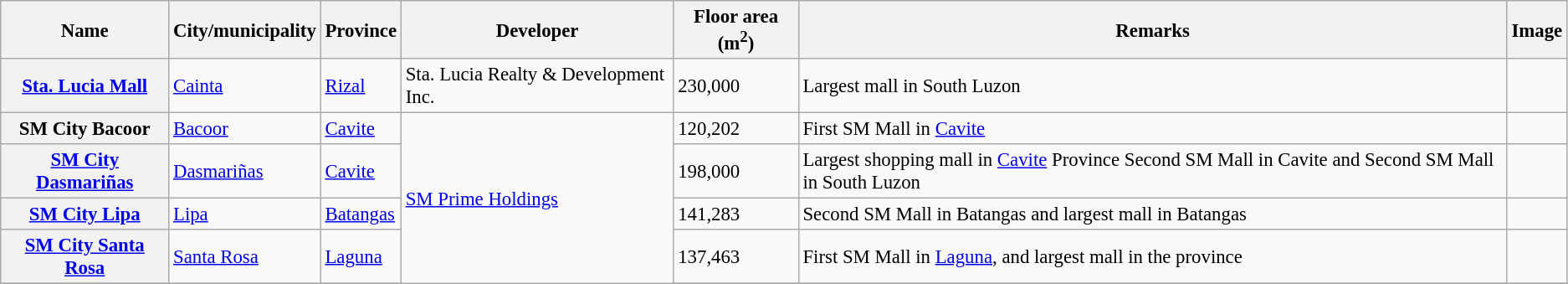<table class="wikitable sortable plainrowheaders" style="font-size:95%;">
<tr>
<th scope="col">Name</th>
<th scope="col">City/municipality</th>
<th scope="col">Province</th>
<th scope="col">Developer</th>
<th scope="col">Floor area (m<sup>2</sup>)</th>
<th scope="col" class="unsortable">Remarks</th>
<th scope="col" class="unsortable">Image</th>
</tr>
<tr>
<th scope="row"><a href='#'>Sta. Lucia Mall</a></th>
<td><a href='#'>Cainta</a></td>
<td><a href='#'>Rizal</a></td>
<td>Sta. Lucia Realty & Development Inc.</td>
<td>230,000</td>
<td>Largest mall in South Luzon</td>
<td></td>
</tr>
<tr>
<th scope="row">SM City Bacoor</th>
<td><a href='#'>Bacoor</a></td>
<td><a href='#'>Cavite</a></td>
<td rowspan="8"><a href='#'>SM Prime Holdings</a></td>
<td>120,202</td>
<td>First SM Mall in <a href='#'>Cavite</a></td>
<td></td>
</tr>
<tr>
<th scope="row"><a href='#'>SM City Dasmariñas</a></th>
<td><a href='#'>Dasmariñas</a></td>
<td><a href='#'>Cavite</a></td>
<td>198,000</td>
<td>Largest shopping mall in <a href='#'>Cavite</a> Province Second SM Mall in Cavite and Second SM Mall in South Luzon</td>
<td></td>
</tr>
<tr>
<th scope="row"><a href='#'>SM City Lipa</a></th>
<td><a href='#'>Lipa</a></td>
<td><a href='#'>Batangas</a></td>
<td>141,283</td>
<td>Second SM Mall in Batangas and largest mall in Batangas</td>
<td></td>
</tr>
<tr>
<th scope="row"><a href='#'>SM City Santa Rosa</a></th>
<td><a href='#'>Santa Rosa</a></td>
<td><a href='#'>Laguna</a></td>
<td>137,463</td>
<td>First SM Mall in <a href='#'>Laguna</a>, and largest mall in the province</td>
<td></td>
</tr>
<tr>
</tr>
</table>
